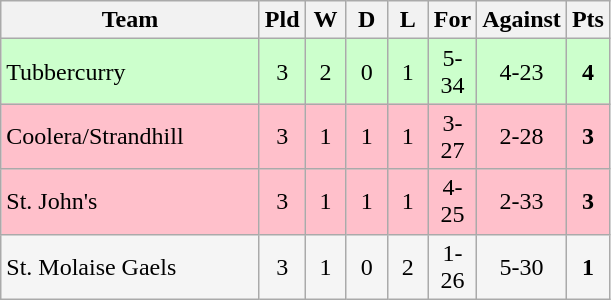<table class="wikitable">
<tr>
<th width=165>Team</th>
<th width=20>Pld</th>
<th width=20>W</th>
<th width=20>D</th>
<th width=20>L</th>
<th width=20>For</th>
<th width=20>Against</th>
<th width=20>Pts</th>
</tr>
<tr align=center style="background:#ccffcc;">
<td style="text-align:left;">Tubbercurry</td>
<td>3</td>
<td>2</td>
<td>0</td>
<td>1</td>
<td>5-34</td>
<td>4-23</td>
<td><strong>4</strong></td>
</tr>
<tr align=center style="background:pink;">
<td style="text-align:left;">Coolera/Strandhill</td>
<td>3</td>
<td>1</td>
<td>1</td>
<td>1</td>
<td>3-27</td>
<td>2-28</td>
<td><strong>3</strong></td>
</tr>
<tr align=center style="background:pink;">
<td style="text-align:left;">St. John's</td>
<td>3</td>
<td>1</td>
<td>1</td>
<td>1</td>
<td>4-25</td>
<td>2-33</td>
<td><strong>3</strong></td>
</tr>
<tr align=center style="background:#f5f5f5;">
<td style="text-align:left;">St. Molaise Gaels</td>
<td>3</td>
<td>1</td>
<td>0</td>
<td>2</td>
<td>1-26</td>
<td>5-30</td>
<td><strong>1</strong></td>
</tr>
</table>
